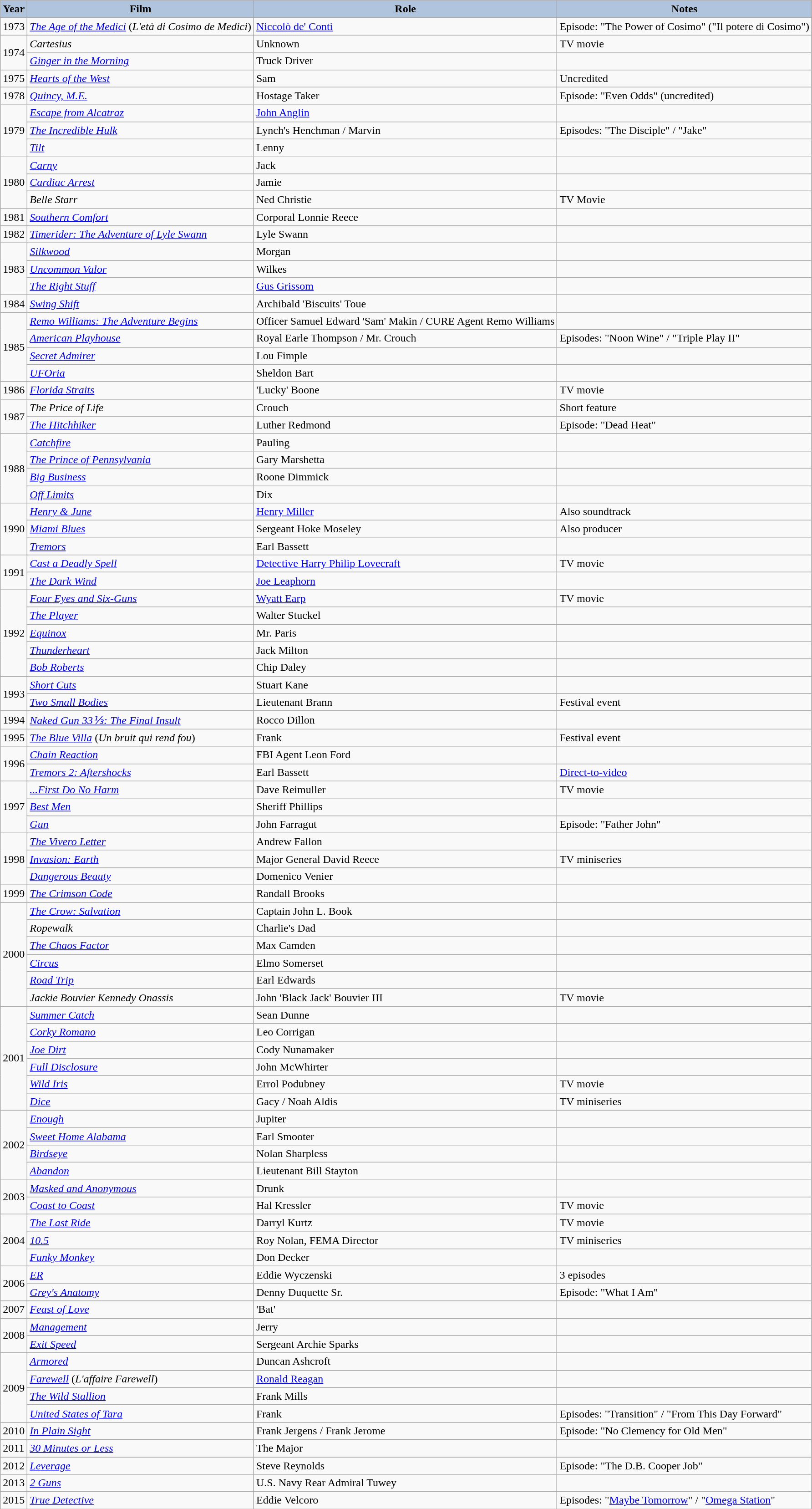<table class="wikitable sortable">
<tr>
<th style="background:#B0C4DE;">Year</th>
<th style="background:#B0C4DE;">Film</th>
<th style="background:#B0C4DE;">Role</th>
<th style="background:#B0C4DE;">Notes</th>
</tr>
<tr>
<td>1973</td>
<td><em><a href='#'>The Age of the Medici</a></em> (<em>L'età di Cosimo de Medici</em>)</td>
<td><a href='#'>Niccolò de' Conti</a></td>
<td>Episode: "The Power of Cosimo" ("Il potere di Cosimo")</td>
</tr>
<tr>
<td rowspan="2">1974</td>
<td><em>Cartesius</em></td>
<td>Unknown</td>
<td>TV movie</td>
</tr>
<tr>
<td><em><a href='#'>Ginger in the Morning</a></em></td>
<td>Truck Driver</td>
<td></td>
</tr>
<tr>
<td>1975</td>
<td><em><a href='#'>Hearts of the West</a></em></td>
<td>Sam</td>
<td>Uncredited</td>
</tr>
<tr>
<td>1978</td>
<td><em><a href='#'>Quincy, M.E.</a></em></td>
<td>Hostage Taker</td>
<td>Episode: "Even Odds" (uncredited)</td>
</tr>
<tr>
<td rowspan="3">1979</td>
<td><em><a href='#'>Escape from Alcatraz</a></em></td>
<td><a href='#'>John Anglin</a></td>
<td></td>
</tr>
<tr>
<td><em><a href='#'>The Incredible Hulk</a></em></td>
<td>Lynch's Henchman / Marvin</td>
<td>Episodes: "The Disciple" / "Jake"</td>
</tr>
<tr>
<td><em><a href='#'>Tilt</a></em></td>
<td>Lenny</td>
<td></td>
</tr>
<tr>
<td rowspan="3">1980</td>
<td><em><a href='#'>Carny</a></em></td>
<td>Jack</td>
<td></td>
</tr>
<tr>
<td><em><a href='#'>Cardiac Arrest</a></em></td>
<td>Jamie</td>
<td></td>
</tr>
<tr>
<td><em>Belle Starr</em></td>
<td>Ned Christie</td>
<td>TV Movie</td>
</tr>
<tr>
<td>1981</td>
<td><em><a href='#'>Southern Comfort</a></em></td>
<td>Corporal Lonnie Reece</td>
<td></td>
</tr>
<tr>
<td>1982</td>
<td><em><a href='#'>Timerider: The Adventure of Lyle Swann</a></em></td>
<td>Lyle Swann</td>
<td></td>
</tr>
<tr>
<td rowspan="3">1983</td>
<td><em><a href='#'>Silkwood</a></em></td>
<td>Morgan</td>
<td></td>
</tr>
<tr>
<td><em><a href='#'>Uncommon Valor</a></em></td>
<td>Wilkes</td>
<td></td>
</tr>
<tr>
<td><em><a href='#'>The Right Stuff</a></em></td>
<td><a href='#'>Gus Grissom</a></td>
<td></td>
</tr>
<tr>
<td>1984</td>
<td><em><a href='#'>Swing Shift</a></em></td>
<td>Archibald 'Biscuits' Toue</td>
<td></td>
</tr>
<tr>
<td rowspan="4">1985</td>
<td><em><a href='#'>Remo Williams: The Adventure Begins</a></em></td>
<td>Officer Samuel Edward 'Sam' Makin / CURE Agent Remo Williams</td>
<td></td>
</tr>
<tr>
<td><em><a href='#'>American Playhouse</a></em></td>
<td>Royal Earle Thompson / Mr. Crouch</td>
<td>Episodes: "Noon Wine" / "Triple Play II"</td>
</tr>
<tr>
<td><em><a href='#'>Secret Admirer</a></em></td>
<td>Lou Fimple</td>
<td></td>
</tr>
<tr>
<td><em><a href='#'>UFOria</a></em></td>
<td>Sheldon Bart</td>
<td></td>
</tr>
<tr>
<td>1986</td>
<td><em><a href='#'>Florida Straits</a></em></td>
<td>'Lucky' Boone</td>
<td>TV movie</td>
</tr>
<tr>
<td rowspan="2">1987</td>
<td><em>The Price of Life</em></td>
<td>Crouch</td>
<td>Short feature</td>
</tr>
<tr>
<td><em><a href='#'>The Hitchhiker</a></em></td>
<td>Luther Redmond</td>
<td>Episode: "Dead Heat"</td>
</tr>
<tr>
<td rowspan="4">1988</td>
<td><em><a href='#'>Catchfire</a></em></td>
<td>Pauling</td>
<td></td>
</tr>
<tr>
<td><em><a href='#'>The Prince of Pennsylvania</a></em></td>
<td>Gary Marshetta</td>
<td></td>
</tr>
<tr>
<td><em><a href='#'>Big Business</a></em></td>
<td>Roone Dimmick</td>
<td></td>
</tr>
<tr>
<td><em><a href='#'>Off Limits</a></em></td>
<td>Dix</td>
<td></td>
</tr>
<tr>
<td rowspan="3">1990</td>
<td><em><a href='#'>Henry & June</a></em></td>
<td><a href='#'>Henry Miller</a></td>
<td>Also soundtrack</td>
</tr>
<tr>
<td><em><a href='#'>Miami Blues</a></em></td>
<td>Sergeant Hoke Moseley</td>
<td>Also producer</td>
</tr>
<tr>
<td><em><a href='#'>Tremors</a></em></td>
<td>Earl Bassett</td>
<td></td>
</tr>
<tr>
<td rowspan="2">1991</td>
<td><em><a href='#'>Cast a Deadly Spell</a></em></td>
<td><a href='#'>Detective Harry Philip Lovecraft</a></td>
<td>TV movie</td>
</tr>
<tr>
<td><em><a href='#'>The Dark Wind</a></em></td>
<td><a href='#'>Joe Leaphorn</a></td>
<td></td>
</tr>
<tr>
<td rowspan="5">1992</td>
<td><em><a href='#'>Four Eyes and Six-Guns</a></em></td>
<td><a href='#'>Wyatt Earp</a></td>
<td>TV movie</td>
</tr>
<tr>
<td><em><a href='#'>The Player</a></em></td>
<td>Walter Stuckel</td>
<td></td>
</tr>
<tr>
<td><em><a href='#'>Equinox</a></em></td>
<td>Mr. Paris</td>
<td></td>
</tr>
<tr>
<td><em><a href='#'>Thunderheart</a></em></td>
<td>Jack Milton</td>
<td></td>
</tr>
<tr>
<td><em><a href='#'>Bob Roberts</a></em></td>
<td>Chip Daley</td>
<td></td>
</tr>
<tr>
<td rowspan="2">1993</td>
<td><em><a href='#'>Short Cuts</a></em></td>
<td>Stuart Kane</td>
<td></td>
</tr>
<tr>
<td><em><a href='#'>Two Small Bodies</a></em></td>
<td>Lieutenant Brann</td>
<td>Festival event</td>
</tr>
<tr>
<td>1994</td>
<td><em><a href='#'>Naked Gun 33⅓: The Final Insult</a></em></td>
<td>Rocco Dillon</td>
<td></td>
</tr>
<tr>
<td>1995</td>
<td><em><a href='#'>The Blue Villa</a></em> (<em>Un bruit qui rend fou</em>)</td>
<td>Frank</td>
<td>Festival event</td>
</tr>
<tr>
<td rowspan="2">1996</td>
<td><em><a href='#'>Chain Reaction</a></em></td>
<td>FBI Agent Leon Ford</td>
<td></td>
</tr>
<tr>
<td><em><a href='#'>Tremors 2: Aftershocks</a></em></td>
<td>Earl Bassett</td>
<td><a href='#'>Direct-to-video</a></td>
</tr>
<tr>
<td rowspan="3">1997</td>
<td><em><a href='#'>...First Do No Harm</a></em></td>
<td>Dave Reimuller</td>
<td>TV movie</td>
</tr>
<tr>
<td><em><a href='#'>Best Men</a></em></td>
<td>Sheriff Phillips</td>
<td></td>
</tr>
<tr>
<td><em><a href='#'>Gun</a></em></td>
<td>John Farragut</td>
<td>Episode: "Father John"</td>
</tr>
<tr>
<td rowspan="3">1998</td>
<td><em><a href='#'>The Vivero Letter</a></em></td>
<td>Andrew Fallon</td>
<td></td>
</tr>
<tr>
<td><em><a href='#'>Invasion: Earth</a></em></td>
<td>Major General David Reece</td>
<td>TV miniseries</td>
</tr>
<tr>
<td><em><a href='#'>Dangerous Beauty</a></em></td>
<td>Domenico Venier</td>
<td></td>
</tr>
<tr>
<td>1999</td>
<td><em><a href='#'>The Crimson Code</a></em></td>
<td>Randall Brooks</td>
<td></td>
</tr>
<tr>
<td rowspan="6">2000</td>
<td><em><a href='#'>The Crow: Salvation</a></em></td>
<td>Captain John L. Book</td>
<td></td>
</tr>
<tr>
<td><em>Ropewalk</em></td>
<td>Charlie's Dad</td>
<td></td>
</tr>
<tr>
<td><em><a href='#'>The Chaos Factor</a></em></td>
<td>Max Camden</td>
<td></td>
</tr>
<tr>
<td><em><a href='#'>Circus</a></em></td>
<td>Elmo Somerset</td>
<td></td>
</tr>
<tr>
<td><em><a href='#'>Road Trip</a></em></td>
<td>Earl Edwards</td>
<td></td>
</tr>
<tr>
<td><em>Jackie Bouvier Kennedy Onassis</em></td>
<td>John 'Black Jack' Bouvier III</td>
<td>TV movie</td>
</tr>
<tr>
<td rowspan="6">2001</td>
<td><em><a href='#'>Summer Catch</a></em></td>
<td>Sean Dunne</td>
<td></td>
</tr>
<tr>
<td><em><a href='#'>Corky Romano</a></em></td>
<td>Leo Corrigan</td>
<td></td>
</tr>
<tr>
<td><em><a href='#'>Joe Dirt</a></em></td>
<td>Cody Nunamaker</td>
<td></td>
</tr>
<tr>
<td><em><a href='#'>Full Disclosure</a></em></td>
<td>John McWhirter</td>
<td></td>
</tr>
<tr>
<td><em><a href='#'>Wild Iris</a></em></td>
<td>Errol Podubney</td>
<td>TV movie</td>
</tr>
<tr>
<td><em><a href='#'>Dice</a></em></td>
<td>Gacy / Noah Aldis</td>
<td>TV miniseries</td>
</tr>
<tr>
<td rowspan="4">2002</td>
<td><em><a href='#'>Enough</a></em></td>
<td>Jupiter</td>
<td></td>
</tr>
<tr>
<td><em><a href='#'>Sweet Home Alabama</a></em></td>
<td>Earl Smooter</td>
<td></td>
</tr>
<tr>
<td><em><a href='#'>Birdseye</a></em></td>
<td>Nolan Sharpless</td>
<td></td>
</tr>
<tr>
<td><em><a href='#'>Abandon</a></em></td>
<td>Lieutenant Bill Stayton</td>
<td></td>
</tr>
<tr>
<td rowspan="2">2003</td>
<td><em><a href='#'>Masked and Anonymous</a></em></td>
<td>Drunk</td>
<td></td>
</tr>
<tr>
<td><em><a href='#'>Coast to Coast</a></em></td>
<td>Hal Kressler</td>
<td>TV movie</td>
</tr>
<tr>
<td rowspan="3">2004</td>
<td><em><a href='#'>The Last Ride</a></em></td>
<td>Darryl Kurtz</td>
<td>TV movie</td>
</tr>
<tr>
<td><em><a href='#'>10.5</a></em></td>
<td>Roy Nolan, FEMA Director</td>
<td>TV miniseries</td>
</tr>
<tr>
<td><em><a href='#'>Funky Monkey</a></em></td>
<td>Don Decker</td>
<td></td>
</tr>
<tr>
<td rowspan="2">2006</td>
<td><em><a href='#'>ER</a></em></td>
<td>Eddie Wyczenski</td>
<td>3 episodes</td>
</tr>
<tr>
<td><em><a href='#'>Grey's Anatomy</a></em></td>
<td>Denny Duquette Sr.</td>
<td>Episode: "What I Am"</td>
</tr>
<tr>
<td>2007</td>
<td><em><a href='#'>Feast of Love</a></em></td>
<td>'Bat'</td>
<td></td>
</tr>
<tr>
<td rowspan="2">2008</td>
<td><em><a href='#'>Management</a></em></td>
<td>Jerry</td>
<td></td>
</tr>
<tr>
<td><em><a href='#'>Exit Speed</a></em></td>
<td>Sergeant Archie Sparks</td>
<td></td>
</tr>
<tr>
<td rowspan="4">2009</td>
<td><em><a href='#'>Armored</a></em></td>
<td>Duncan Ashcroft</td>
<td></td>
</tr>
<tr>
<td><em><a href='#'>Farewell</a></em> (<em>L'affaire Farewell</em>)</td>
<td><a href='#'>Ronald Reagan</a></td>
<td></td>
</tr>
<tr>
<td><em><a href='#'>The Wild Stallion</a></em></td>
<td>Frank Mills</td>
<td></td>
</tr>
<tr>
<td><em><a href='#'>United States of Tara</a></em></td>
<td>Frank</td>
<td>Episodes: "Transition" / "From This Day Forward"</td>
</tr>
<tr>
<td>2010</td>
<td><em><a href='#'>In Plain Sight</a></em></td>
<td>Frank Jergens / Frank Jerome</td>
<td>Episode: "No Clemency for Old Men"</td>
</tr>
<tr>
<td>2011</td>
<td><em><a href='#'>30 Minutes or Less</a></em></td>
<td>The Major</td>
<td></td>
</tr>
<tr>
<td>2012</td>
<td><em><a href='#'>Leverage</a></em></td>
<td>Steve Reynolds</td>
<td>Episode: "The D.B. Cooper Job"</td>
</tr>
<tr>
<td>2013</td>
<td><em><a href='#'>2 Guns</a></em></td>
<td>U.S. Navy Rear Admiral Tuwey</td>
<td></td>
</tr>
<tr>
<td>2015</td>
<td><em><a href='#'>True Detective</a></em></td>
<td>Eddie Velcoro</td>
<td>Episodes: "<a href='#'>Maybe Tomorrow</a>" / "<a href='#'>Omega Station</a>"</td>
</tr>
</table>
